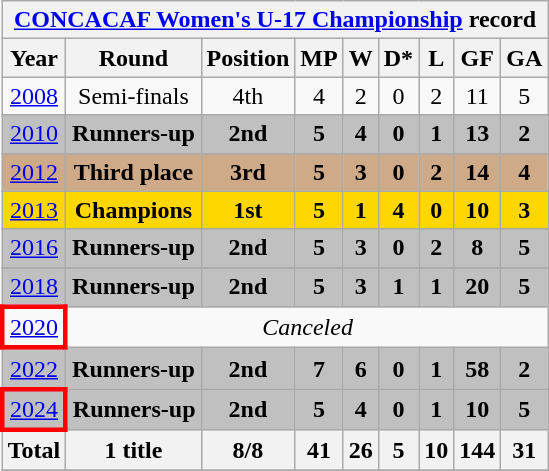<table class="wikitable" style="text-align: center;">
<tr>
<th colspan=10><a href='#'>CONCACAF Women's U-17 Championship</a> record</th>
</tr>
<tr>
<th>Year</th>
<th>Round</th>
<th>Position</th>
<th>MP</th>
<th>W</th>
<th>D*</th>
<th>L</th>
<th>GF</th>
<th>GA</th>
</tr>
<tr>
<td> <a href='#'>2008</a></td>
<td>Semi-finals</td>
<td>4th</td>
<td>4</td>
<td>2</td>
<td>0</td>
<td>2</td>
<td>11</td>
<td>5</td>
</tr>
<tr>
</tr>
<tr bgcolor=silver>
<td> <a href='#'>2010</a></td>
<td><strong>Runners-up</strong></td>
<td><strong>2nd</strong></td>
<td><strong>5</strong></td>
<td><strong>4</strong></td>
<td><strong>0</strong></td>
<td><strong>1</strong></td>
<td><strong>13</strong></td>
<td><strong>2</strong></td>
</tr>
<tr>
</tr>
<tr style="background:#cfaa88;">
<td> <a href='#'>2012</a></td>
<td><strong>Third place</strong></td>
<td><strong>3rd</strong></td>
<td><strong>5</strong></td>
<td><strong>3</strong></td>
<td><strong>0</strong></td>
<td><strong>2</strong></td>
<td><strong>14</strong></td>
<td><strong>4</strong></td>
</tr>
<tr>
</tr>
<tr bgcolor=gold>
<td> <a href='#'>2013</a></td>
<td><strong>Champions</strong></td>
<td><strong>1st</strong></td>
<td><strong>5</strong></td>
<td><strong>1</strong></td>
<td><strong>4</strong></td>
<td><strong>0</strong></td>
<td><strong>10</strong></td>
<td><strong>3</strong></td>
</tr>
<tr>
</tr>
<tr bgcolor=silver>
<td> <a href='#'>2016</a></td>
<td><strong>Runners-up</strong></td>
<td><strong>2nd</strong></td>
<td><strong>5</strong></td>
<td><strong>3</strong></td>
<td><strong>0</strong></td>
<td><strong>2</strong></td>
<td><strong>8</strong></td>
<td><strong>5</strong></td>
</tr>
<tr>
</tr>
<tr bgcolor=silver>
<td>  <a href='#'>2018</a></td>
<td><strong>Runners-up</strong></td>
<td><strong>2nd</strong></td>
<td><strong>5</strong></td>
<td><strong>3</strong></td>
<td><strong>1</strong></td>
<td><strong>1</strong></td>
<td><strong>20</strong></td>
<td><strong>5</strong></td>
</tr>
<tr>
<td style="border: 3px solid red"> <a href='#'>2020</a></td>
<td colspan=8><em>Canceled</em></td>
</tr>
<tr bgcolor=silver>
<td> <a href='#'>2022</a></td>
<td><strong>Runners-up</strong></td>
<td><strong>2nd</strong></td>
<td><strong>7</strong></td>
<td><strong>6</strong></td>
<td><strong>0</strong></td>
<td><strong>1</strong></td>
<td><strong>58</strong></td>
<td><strong>2</strong></td>
</tr>
<tr bgcolor=silver>
<td style="border: 3px solid red"> <a href='#'>2024</a></td>
<td><strong>Runners-up</strong></td>
<td><strong>2nd</strong></td>
<td><strong>5</strong></td>
<td><strong>4</strong></td>
<td><strong>0</strong></td>
<td><strong>1</strong></td>
<td><strong>10</strong></td>
<td><strong>5</strong></td>
</tr>
<tr>
<th>Total</th>
<th>1 title</th>
<th>8/8</th>
<th>41</th>
<th>26</th>
<th>5</th>
<th>10</th>
<th>144</th>
<th>31</th>
</tr>
<tr>
</tr>
</table>
